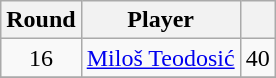<table class="wikitable" style="text-align: center;">
<tr>
<th>Round</th>
<th>Player</th>
<th><a href='#'></a></th>
</tr>
<tr>
<td>16</td>
<td align="left"> <a href='#'>Miloš Teodosić</a></td>
<td>40 </td>
</tr>
<tr>
</tr>
</table>
